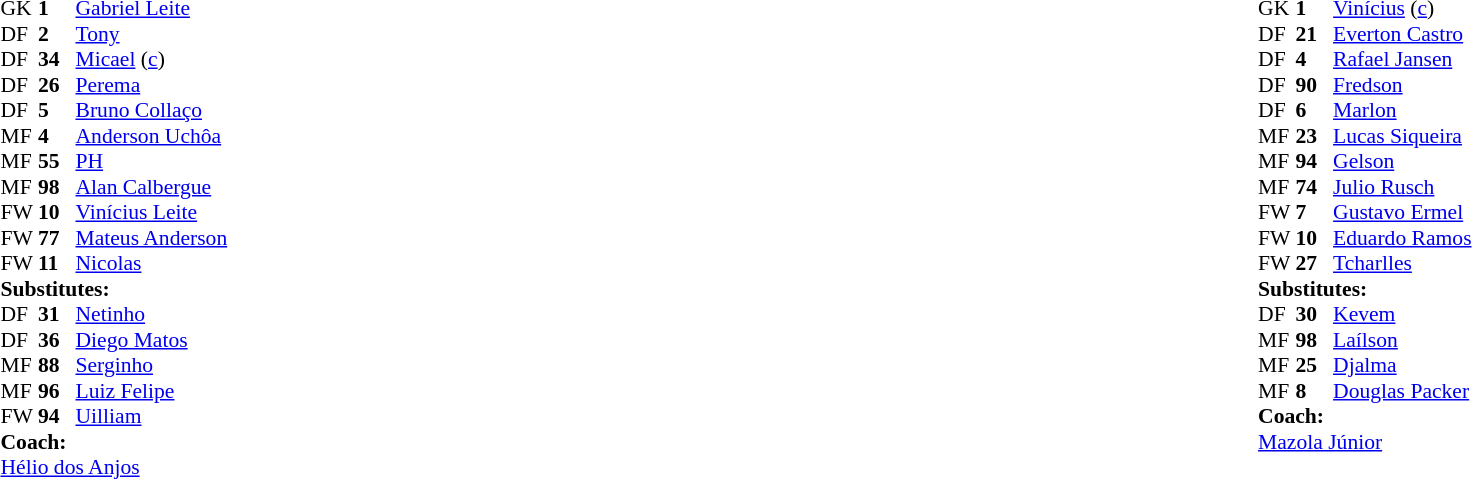<table width="100%">
<tr>
<td valign="top" width="40%"><br><table style="font-size:90%" cellspacing="0" cellpadding="0">
<tr>
<th width=25></th>
<th width=25></th>
</tr>
<tr>
<td>GK</td>
<td><strong>1</strong></td>
<td> <a href='#'>Gabriel Leite</a></td>
</tr>
<tr>
<td>DF</td>
<td><strong>2</strong></td>
<td> <a href='#'>Tony</a></td>
<td></td>
<td></td>
</tr>
<tr>
<td>DF</td>
<td><strong>34</strong></td>
<td> <a href='#'>Micael</a> (<a href='#'>c</a>)</td>
</tr>
<tr>
<td>DF</td>
<td><strong>26</strong></td>
<td> <a href='#'>Perema</a></td>
</tr>
<tr>
<td>DF</td>
<td><strong>5</strong></td>
<td> <a href='#'>Bruno Collaço</a></td>
<td></td>
<td></td>
</tr>
<tr>
<td>MF</td>
<td><strong>4</strong></td>
<td> <a href='#'>Anderson Uchôa</a></td>
</tr>
<tr>
<td>MF</td>
<td><strong>55</strong></td>
<td> <a href='#'>PH</a></td>
<td></td>
<td></td>
</tr>
<tr>
<td>MF</td>
<td><strong>98</strong></td>
<td> <a href='#'>Alan Calbergue</a></td>
<td></td>
<td></td>
</tr>
<tr>
<td>FW</td>
<td><strong>10</strong></td>
<td> <a href='#'>Vinícius Leite</a></td>
</tr>
<tr>
<td>FW</td>
<td><strong>77</strong></td>
<td> <a href='#'>Mateus Anderson</a></td>
<td></td>
<td></td>
</tr>
<tr>
<td>FW</td>
<td><strong>11</strong></td>
<td> <a href='#'>Nicolas</a></td>
<td></td>
<td></td>
</tr>
<tr>
<td colspan=3><strong>Substitutes:</strong></td>
</tr>
<tr>
<td>DF</td>
<td><strong>31</strong></td>
<td> <a href='#'>Netinho</a></td>
<td></td>
<td></td>
</tr>
<tr>
<td>DF</td>
<td><strong>36</strong></td>
<td> <a href='#'>Diego Matos</a></td>
<td></td>
<td></td>
</tr>
<tr>
<td>MF</td>
<td><strong>88</strong></td>
<td> <a href='#'>Serginho</a></td>
<td></td>
<td></td>
</tr>
<tr>
<td>MF</td>
<td><strong>96</strong></td>
<td> <a href='#'>Luiz Felipe</a></td>
<td></td>
<td></td>
</tr>
<tr>
<td>FW</td>
<td><strong>94</strong></td>
<td> <a href='#'>Uilliam</a></td>
<td></td>
<td></td>
</tr>
<tr>
<td></td>
</tr>
<tr>
<td colspan=3><strong>Coach:</strong></td>
</tr>
<tr>
<td colspan=4> <a href='#'>Hélio dos Anjos</a></td>
</tr>
</table>
</td>
<td valign="top" width="50%"><br><table style="font-size:90%;" cellspacing="0" cellpadding="0" align="center">
<tr>
<th width=25></th>
<th width=25></th>
</tr>
<tr>
<td>GK</td>
<td><strong>1</strong></td>
<td> <a href='#'>Vinícius</a> (<a href='#'>c</a>)</td>
</tr>
<tr>
<td>DF</td>
<td><strong>21</strong></td>
<td> <a href='#'>Everton Castro</a></td>
<td></td>
<td></td>
</tr>
<tr>
<td>DF</td>
<td><strong>4</strong></td>
<td> <a href='#'>Rafael Jansen</a></td>
</tr>
<tr>
<td>DF</td>
<td><strong>90</strong></td>
<td> <a href='#'>Fredson</a></td>
</tr>
<tr>
<td>DF</td>
<td><strong>6</strong></td>
<td> <a href='#'>Marlon</a></td>
<td></td>
<td></td>
</tr>
<tr>
<td>MF</td>
<td><strong>23</strong></td>
<td> <a href='#'>Lucas Siqueira</a></td>
</tr>
<tr>
<td>MF</td>
<td><strong>94</strong></td>
<td> <a href='#'>Gelson</a></td>
<td></td>
<td></td>
</tr>
<tr>
<td>MF</td>
<td><strong>74</strong></td>
<td> <a href='#'>Julio Rusch</a></td>
<td></td>
<td></td>
</tr>
<tr>
<td>FW</td>
<td><strong>7</strong></td>
<td> <a href='#'>Gustavo Ermel</a></td>
<td></td>
<td></td>
</tr>
<tr>
<td>FW</td>
<td><strong>10</strong></td>
<td> <a href='#'>Eduardo Ramos</a></td>
<td></td>
<td></td>
</tr>
<tr>
<td>FW</td>
<td><strong>27</strong></td>
<td> <a href='#'>Tcharlles</a></td>
</tr>
<tr>
<td colspan=3><strong>Substitutes:</strong></td>
</tr>
<tr>
<td>DF</td>
<td><strong>30</strong></td>
<td> <a href='#'>Kevem</a></td>
<td></td>
<td></td>
</tr>
<tr>
<td>MF</td>
<td><strong>98</strong></td>
<td> <a href='#'>Laílson</a></td>
<td></td>
<td></td>
</tr>
<tr>
<td>MF</td>
<td><strong>25</strong></td>
<td> <a href='#'>Djalma</a></td>
<td></td>
<td></td>
</tr>
<tr>
<td>MF</td>
<td><strong>8</strong></td>
<td> <a href='#'>Douglas Packer</a></td>
<td></td>
<td></td>
</tr>
<tr>
<td></td>
</tr>
<tr>
<td colspan=3><strong>Coach:</strong></td>
</tr>
<tr>
<td colspan=4> <a href='#'>Mazola Júnior</a></td>
</tr>
</table>
</td>
</tr>
</table>
